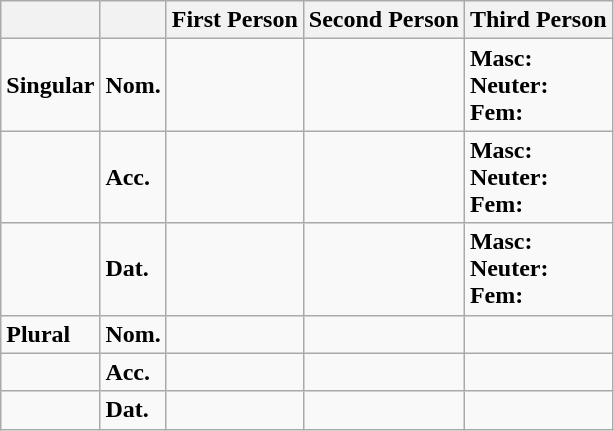<table class="wikitable">
<tr>
<th></th>
<th></th>
<th>First Person</th>
<th>Second Person</th>
<th>Third Person</th>
</tr>
<tr>
<td><strong>Singular</strong></td>
<td><strong>Nom.</strong></td>
<td></td>
<td></td>
<td><strong>Masc:</strong> <br><strong>Neuter:</strong> <br><strong>Fem:</strong> </td>
</tr>
<tr>
<td></td>
<td><strong>Acc.</strong></td>
<td></td>
<td></td>
<td><strong>Masc:</strong> <br><strong>Neuter:</strong> <br><strong>Fem:</strong> </td>
</tr>
<tr>
<td></td>
<td><strong>Dat.</strong></td>
<td></td>
<td></td>
<td><strong>Masc:</strong> <br><strong>Neuter:</strong> <br><strong>Fem:</strong> </td>
</tr>
<tr>
<td><strong>Plural</strong></td>
<td><strong>Nom.</strong></td>
<td></td>
<td></td>
<td></td>
</tr>
<tr>
<td></td>
<td><strong>Acc.</strong></td>
<td></td>
<td></td>
<td></td>
</tr>
<tr>
<td></td>
<td><strong>Dat.</strong></td>
<td></td>
<td></td>
<td></td>
</tr>
</table>
